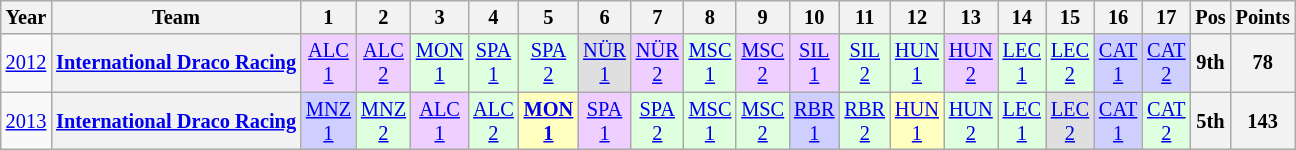<table class="wikitable" style="text-align:center; font-size:85%">
<tr>
<th>Year</th>
<th>Team</th>
<th>1</th>
<th>2</th>
<th>3</th>
<th>4</th>
<th>5</th>
<th>6</th>
<th>7</th>
<th>8</th>
<th>9</th>
<th>10</th>
<th>11</th>
<th>12</th>
<th>13</th>
<th>14</th>
<th>15</th>
<th>16</th>
<th>17</th>
<th>Pos</th>
<th>Points</th>
</tr>
<tr>
<td><a href='#'>2012</a></td>
<th nowrap><a href='#'>International Draco Racing</a></th>
<td style="background:#EFCFFF;"><a href='#'>ALC<br>1</a><br></td>
<td style="background:#EFCFFF;"><a href='#'>ALC<br>2</a><br></td>
<td style="background:#DFFFDF;"><a href='#'>MON<br>1</a><br></td>
<td style="background:#DFFFDF;"><a href='#'>SPA<br>1</a><br></td>
<td style="background:#DFFFDF;"><a href='#'>SPA<br>2</a><br></td>
<td style="background:#DFDFDF;"><a href='#'>NÜR<br>1</a><br></td>
<td style="background:#EFCFFF;"><a href='#'>NÜR<br>2</a><br></td>
<td style="background:#DFFFDF;"><a href='#'>MSC<br>1</a><br></td>
<td style="background:#EFCFFF;"><a href='#'>MSC<br>2</a><br></td>
<td style="background:#EFCFFF;"><a href='#'>SIL<br>1</a><br></td>
<td style="background:#DFFFDF;"><a href='#'>SIL<br>2</a><br></td>
<td style="background:#DFFFDF;"><a href='#'>HUN<br>1</a><br></td>
<td style="background:#EFCFFF;"><a href='#'>HUN<br>2</a><br></td>
<td style="background:#DFFFDF;"><a href='#'>LEC<br>1</a><br></td>
<td style="background:#DFFFDF;"><a href='#'>LEC<br>2</a><br></td>
<td style="background:#CFCFFF;"><a href='#'>CAT<br>1</a><br></td>
<td style="background:#CFCFFF;"><a href='#'>CAT<br>2</a><br></td>
<th>9th</th>
<th>78</th>
</tr>
<tr>
<td><a href='#'>2013</a></td>
<th nowrap><a href='#'>International Draco Racing</a></th>
<td style="background:#CFCFFF;"><a href='#'>MNZ<br>1</a><br></td>
<td style="background:#DFFFDF;"><a href='#'>MNZ<br>2</a><br></td>
<td style="background:#EFCFFF;"><a href='#'>ALC<br>1</a><br></td>
<td style="background:#DFFFDF;"><a href='#'>ALC<br>2</a><br></td>
<td style="background:#FFFFBF;"><strong><a href='#'>MON<br>1</a></strong><br></td>
<td style="background:#EFCFFF;"><a href='#'>SPA<br>1</a><br></td>
<td style="background:#DFFFDF;"><a href='#'>SPA<br>2</a><br></td>
<td style="background:#DFFFDF;"><a href='#'>MSC<br>1</a><br></td>
<td style="background:#DFFFDF;"><a href='#'>MSC<br>2</a><br></td>
<td style="background:#CFCFFF;"><a href='#'>RBR<br>1</a><br></td>
<td style="background:#DFFFDF;"><a href='#'>RBR<br>2</a><br></td>
<td style="background:#FFFFBF;"><a href='#'>HUN<br>1</a><br></td>
<td style="background:#DFFFDF;"><a href='#'>HUN<br>2</a><br></td>
<td style="background:#DFFFDF;"><a href='#'>LEC<br>1</a><br></td>
<td style="background:#DFDFDF;"><a href='#'>LEC<br>2</a><br></td>
<td style="background:#CFCFFF;"><a href='#'>CAT<br>1</a><br></td>
<td style="background:#DFFFDF;"><a href='#'>CAT<br>2</a><br></td>
<th>5th</th>
<th>143</th>
</tr>
</table>
